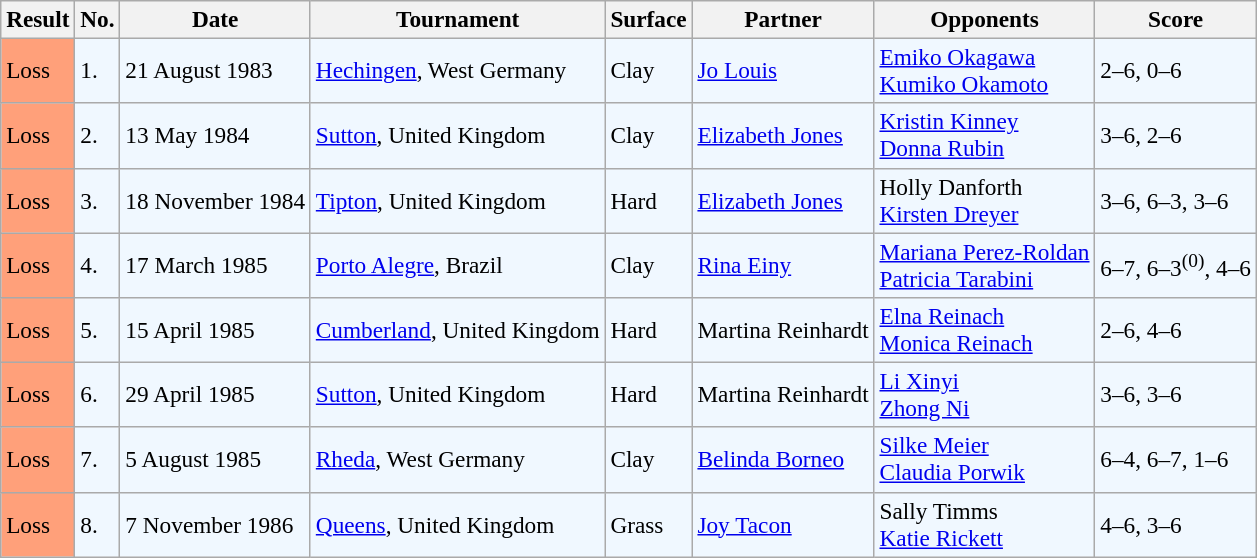<table class="sortable wikitable" style=font-size:97%>
<tr>
<th>Result</th>
<th>No.</th>
<th>Date</th>
<th>Tournament</th>
<th>Surface</th>
<th>Partner</th>
<th>Opponents</th>
<th>Score</th>
</tr>
<tr style="background:#f0f8ff;">
<td style="background:#ffa07a;">Loss</td>
<td>1.</td>
<td>21 August 1983</td>
<td><a href='#'>Hechingen</a>, West Germany</td>
<td>Clay</td>
<td> <a href='#'>Jo Louis</a></td>
<td> <a href='#'>Emiko Okagawa</a> <br>  <a href='#'>Kumiko Okamoto</a></td>
<td>2–6, 0–6</td>
</tr>
<tr style="background:#f0f8ff;">
<td style="background:#ffa07a;">Loss</td>
<td>2.</td>
<td>13 May 1984</td>
<td><a href='#'>Sutton</a>, United Kingdom</td>
<td>Clay</td>
<td> <a href='#'>Elizabeth Jones</a></td>
<td> <a href='#'>Kristin Kinney</a> <br>  <a href='#'>Donna Rubin</a></td>
<td>3–6, 2–6</td>
</tr>
<tr style="background:#f0f8ff;">
<td style="background:#ffa07a;">Loss</td>
<td>3.</td>
<td>18 November 1984</td>
<td><a href='#'>Tipton</a>, United Kingdom</td>
<td>Hard</td>
<td> <a href='#'>Elizabeth Jones</a></td>
<td> Holly Danforth <br>  <a href='#'>Kirsten Dreyer</a></td>
<td>3–6, 6–3, 3–6</td>
</tr>
<tr style="background:#f0f8ff;">
<td style="background:#ffa07a;">Loss</td>
<td>4.</td>
<td>17 March 1985</td>
<td><a href='#'>Porto Alegre</a>, Brazil</td>
<td>Clay</td>
<td> <a href='#'>Rina Einy</a></td>
<td> <a href='#'>Mariana Perez-Roldan</a> <br>  <a href='#'>Patricia Tarabini</a></td>
<td>6–7, 6–3<sup>(0)</sup>, 4–6</td>
</tr>
<tr style="background:#f0f8ff;">
<td style="background:#ffa07a;">Loss</td>
<td>5.</td>
<td>15 April 1985</td>
<td><a href='#'>Cumberland</a>, United Kingdom</td>
<td>Hard</td>
<td> Martina Reinhardt</td>
<td> <a href='#'>Elna Reinach</a> <br>  <a href='#'>Monica Reinach</a></td>
<td>2–6, 4–6</td>
</tr>
<tr style="background:#f0f8ff;">
<td style="background:#ffa07a;">Loss</td>
<td>6.</td>
<td>29 April 1985</td>
<td><a href='#'>Sutton</a>, United Kingdom</td>
<td>Hard</td>
<td> Martina Reinhardt</td>
<td> <a href='#'>Li Xinyi</a> <br>  <a href='#'>Zhong Ni</a></td>
<td>3–6, 3–6</td>
</tr>
<tr style="background:#f0f8ff;">
<td style="background:#ffa07a;">Loss</td>
<td>7.</td>
<td>5 August 1985</td>
<td><a href='#'>Rheda</a>, West Germany</td>
<td>Clay</td>
<td> <a href='#'>Belinda Borneo</a></td>
<td> <a href='#'>Silke Meier</a> <br>  <a href='#'>Claudia Porwik</a></td>
<td>6–4, 6–7, 1–6</td>
</tr>
<tr style="background:#f0f8ff;">
<td style="background:#ffa07a;">Loss</td>
<td>8.</td>
<td>7 November 1986</td>
<td><a href='#'>Queens</a>, United Kingdom</td>
<td>Grass</td>
<td> <a href='#'>Joy Tacon</a></td>
<td> Sally Timms <br>  <a href='#'>Katie Rickett</a></td>
<td>4–6, 3–6</td>
</tr>
</table>
